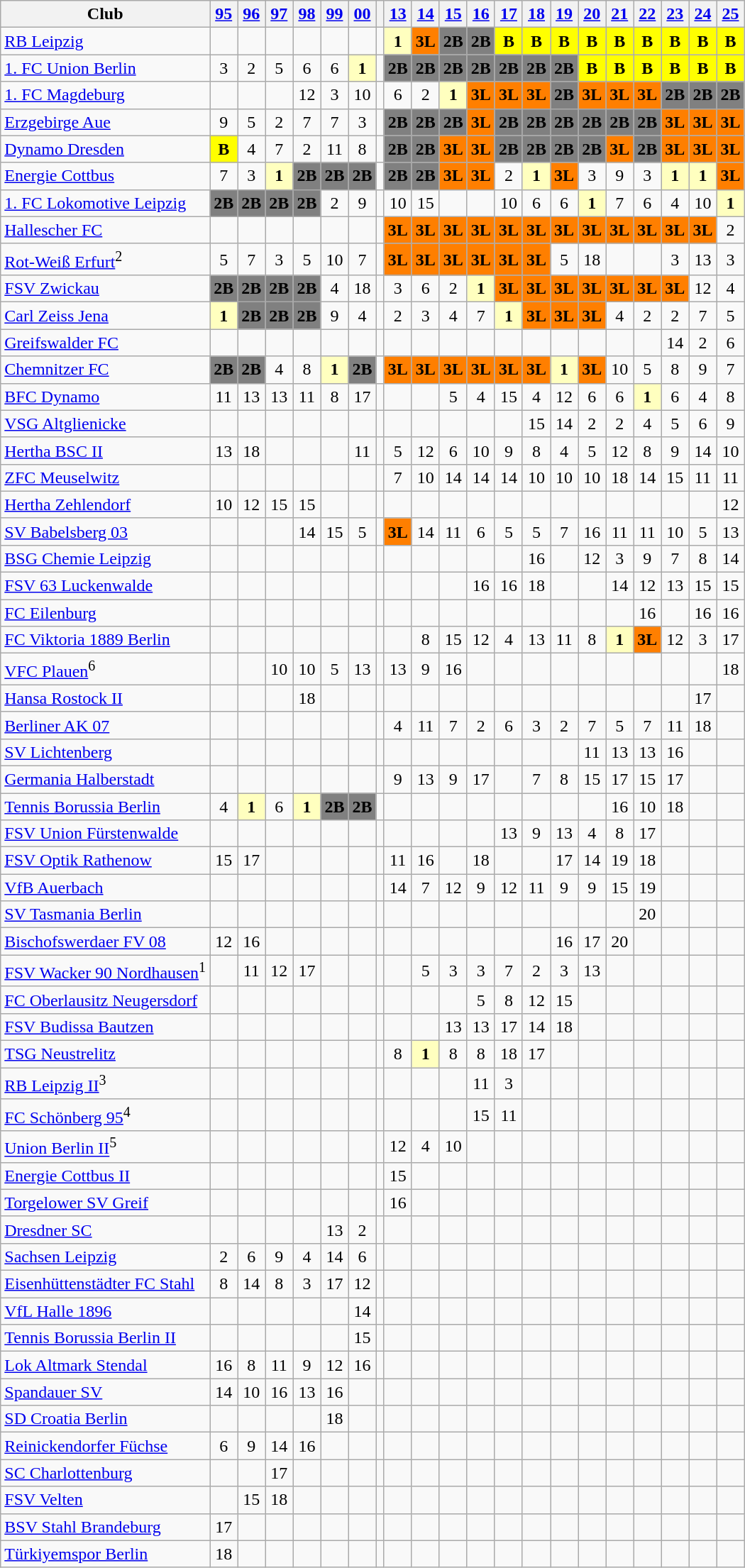<table class="wikitable" style="text-align: center;">
<tr>
<th>Club</th>
<th><a href='#'>95</a></th>
<th><a href='#'>96</a></th>
<th><a href='#'>97</a></th>
<th><a href='#'>98</a></th>
<th><a href='#'>99</a></th>
<th><a href='#'>00</a></th>
<th></th>
<th><a href='#'>13</a></th>
<th><a href='#'>14</a></th>
<th><a href='#'>15</a></th>
<th><a href='#'>16</a></th>
<th><a href='#'>17</a></th>
<th><a href='#'>18</a></th>
<th><a href='#'>19</a></th>
<th><a href='#'>20</a></th>
<th><a href='#'>21</a></th>
<th><a href='#'>22</a></th>
<th><a href='#'>23</a></th>
<th><a href='#'>24</a></th>
<th><a href='#'>25</a></th>
</tr>
<tr align="center">
<td align="left"><a href='#'>RB Leipzig</a></td>
<td></td>
<td></td>
<td></td>
<td></td>
<td></td>
<td></td>
<td></td>
<td style="background:#ffffbf"><strong>1</strong></td>
<td style="background:#FF7F00"><strong>3L</strong></td>
<td style="background:#808080"><strong>2B</strong></td>
<td style="background:#808080"><strong>2B</strong></td>
<td style="background:#FFFF00"><strong>B</strong></td>
<td style="background:#FFFF00"><strong>B</strong></td>
<td style="background:#FFFF00"><strong>B</strong></td>
<td style="background:#FFFF00"><strong>B</strong></td>
<td style="background:#FFFF00"><strong>B</strong></td>
<td style="background:#FFFF00"><strong>B</strong></td>
<td style="background:#FFFF00"><strong>B</strong></td>
<td style="background:#FFFF00"><strong>B</strong></td>
<td style="background:#FFFF00"><strong>B</strong></td>
</tr>
<tr align="center">
<td align="left"><a href='#'>1. FC Union Berlin</a></td>
<td>3</td>
<td>2</td>
<td>5</td>
<td>6</td>
<td>6</td>
<td style="background:#ffffbf"><strong>1</strong></td>
<td></td>
<td style="background:#808080"><strong>2B</strong></td>
<td style="background:#808080"><strong>2B</strong></td>
<td style="background:#808080"><strong>2B</strong></td>
<td style="background:#808080"><strong>2B</strong></td>
<td style="background:#808080"><strong>2B</strong></td>
<td style="background:#808080"><strong>2B</strong></td>
<td style="background:#808080"><strong>2B</strong></td>
<td style="background:#FFFF00"><strong>B</strong></td>
<td style="background:#FFFF00"><strong>B</strong></td>
<td style="background:#FFFF00"><strong>B</strong></td>
<td style="background:#FFFF00"><strong>B</strong></td>
<td style="background:#FFFF00"><strong>B</strong></td>
<td style="background:#FFFF00"><strong>B</strong></td>
</tr>
<tr align="center">
<td align="left"><a href='#'>1. FC Magdeburg</a></td>
<td></td>
<td></td>
<td></td>
<td>12</td>
<td>3</td>
<td>10</td>
<td></td>
<td>6</td>
<td>2</td>
<td style="background:#ffffbf"><strong>1</strong></td>
<td style="background:#FF7F00"><strong>3L</strong></td>
<td style="background:#FF7F00"><strong>3L</strong></td>
<td style="background:#FF7F00"><strong>3L</strong></td>
<td style="background:#808080"><strong>2B</strong></td>
<td style="background:#FF7F00"><strong>3L</strong></td>
<td style="background:#FF7F00"><strong>3L</strong></td>
<td style="background:#FF7F00"><strong>3L</strong></td>
<td style="background:#808080"><strong>2B</strong></td>
<td style="background:#808080"><strong>2B</strong></td>
<td style="background:#808080"><strong>2B</strong></td>
</tr>
<tr align="center">
<td align="left"><a href='#'>Erzgebirge Aue</a></td>
<td>9</td>
<td>5</td>
<td>2</td>
<td>7</td>
<td>7</td>
<td>3</td>
<td></td>
<td style="background:#808080"><strong>2B</strong></td>
<td style="background:#808080"><strong>2B</strong></td>
<td style="background:#808080"><strong>2B</strong></td>
<td style="background:#FF7F00"><strong>3L</strong></td>
<td style="background:#808080"><strong>2B</strong></td>
<td style="background:#808080"><strong>2B</strong></td>
<td style="background:#808080"><strong>2B</strong></td>
<td style="background:#808080"><strong>2B</strong></td>
<td style="background:#808080"><strong>2B</strong></td>
<td style="background:#808080"><strong>2B</strong></td>
<td style="background:#FF7F00"><strong>3L</strong></td>
<td style="background:#FF7F00"><strong>3L</strong></td>
<td style="background:#FF7F00"><strong>3L</strong></td>
</tr>
<tr align="center">
<td align="left"><a href='#'>Dynamo Dresden</a></td>
<td style="background:#FFFF00"><strong>B</strong></td>
<td>4</td>
<td>7</td>
<td>2</td>
<td>11</td>
<td>8</td>
<td></td>
<td style="background:#808080"><strong>2B</strong></td>
<td style="background:#808080"><strong>2B</strong></td>
<td style="background:#FF7F00"><strong>3L</strong></td>
<td style="background:#FF7F00"><strong>3L</strong></td>
<td style="background:#808080"><strong>2B</strong></td>
<td style="background:#808080"><strong>2B</strong></td>
<td style="background:#808080"><strong>2B</strong></td>
<td style="background:#808080"><strong>2B</strong></td>
<td style="background:#FF7F00"><strong>3L</strong></td>
<td style="background:#808080"><strong>2B</strong></td>
<td style="background:#FF7F00"><strong>3L</strong></td>
<td style="background:#FF7F00"><strong>3L</strong></td>
<td style="background:#FF7F00"><strong>3L</strong></td>
</tr>
<tr align="center">
<td align="left"><a href='#'>Energie Cottbus</a></td>
<td>7</td>
<td>3</td>
<td style="background:#ffffbf"><strong>1</strong></td>
<td style="background:#808080"><strong>2B</strong></td>
<td style="background:#808080"><strong>2B</strong></td>
<td style="background:#808080"><strong>2B</strong></td>
<td></td>
<td style="background:#808080"><strong>2B</strong></td>
<td style="background:#808080"><strong>2B</strong></td>
<td style="background:#FF7F00"><strong>3L</strong></td>
<td style="background:#FF7F00"><strong>3L</strong></td>
<td>2</td>
<td style="background:#ffffbf"><strong>1</strong></td>
<td style="background:#FF7F00"><strong>3L</strong></td>
<td>3</td>
<td>9</td>
<td>3</td>
<td style="background:#ffffbf"><strong>1</strong></td>
<td style="background:#ffffbf"><strong>1</strong></td>
<td style="background:#FF7F00"><strong>3L</strong></td>
</tr>
<tr align="center">
<td align="left"><a href='#'>1. FC Lokomotive Leipzig</a></td>
<td style="background:#808080"><strong>2B</strong></td>
<td style="background:#808080"><strong>2B</strong></td>
<td style="background:#808080"><strong>2B</strong></td>
<td style="background:#808080"><strong>2B</strong></td>
<td>2</td>
<td>9</td>
<td></td>
<td>10</td>
<td>15</td>
<td></td>
<td></td>
<td>10</td>
<td>6</td>
<td>6</td>
<td style="background:#ffffbf"><strong>1</strong></td>
<td>7</td>
<td>6</td>
<td>4</td>
<td>10</td>
<td style="background:#ffffbf"><strong>1</strong></td>
</tr>
<tr align="center">
<td align="left"><a href='#'>Hallescher FC</a></td>
<td></td>
<td></td>
<td></td>
<td></td>
<td></td>
<td></td>
<td></td>
<td style="background:#FF7F00"><strong>3L</strong></td>
<td style="background:#FF7F00"><strong>3L</strong></td>
<td style="background:#FF7F00"><strong>3L</strong></td>
<td style="background:#FF7F00"><strong>3L</strong></td>
<td style="background:#FF7F00"><strong>3L</strong></td>
<td style="background:#FF7F00"><strong>3L</strong></td>
<td style="background:#FF7F00"><strong>3L</strong></td>
<td style="background:#FF7F00"><strong>3L</strong></td>
<td style="background:#FF7F00"><strong>3L</strong></td>
<td style="background:#FF7F00"><strong>3L</strong></td>
<td style="background:#FF7F00"><strong>3L</strong></td>
<td style="background:#FF7F00"><strong>3L</strong></td>
<td>2</td>
</tr>
<tr align="center">
<td align="left"><a href='#'>Rot-Weiß Erfurt</a><sup>2</sup></td>
<td>5</td>
<td>7</td>
<td>3</td>
<td>5</td>
<td>10</td>
<td>7</td>
<td></td>
<td style="background:#FF7F00"><strong>3L</strong></td>
<td style="background:#FF7F00"><strong>3L</strong></td>
<td style="background:#FF7F00"><strong>3L</strong></td>
<td style="background:#FF7F00"><strong>3L</strong></td>
<td style="background:#FF7F00"><strong>3L</strong></td>
<td style="background:#FF7F00"><strong>3L</strong></td>
<td>5</td>
<td>18</td>
<td></td>
<td></td>
<td>3</td>
<td>13</td>
<td>3</td>
</tr>
<tr align="center">
<td align="left"><a href='#'>FSV Zwickau</a></td>
<td style="background:#808080"><strong>2B</strong></td>
<td style="background:#808080"><strong>2B</strong></td>
<td style="background:#808080"><strong>2B</strong></td>
<td style="background:#808080"><strong>2B</strong></td>
<td>4</td>
<td>18</td>
<td></td>
<td>3</td>
<td>6</td>
<td>2</td>
<td style="background:#ffffbf"><strong>1</strong></td>
<td style="background:#FF7F00"><strong>3L</strong></td>
<td style="background:#FF7F00"><strong>3L</strong></td>
<td style="background:#FF7F00"><strong>3L</strong></td>
<td style="background:#FF7F00"><strong>3L</strong></td>
<td style="background:#FF7F00"><strong>3L</strong></td>
<td style="background:#FF7F00"><strong>3L</strong></td>
<td style="background:#FF7F00"><strong>3L</strong></td>
<td>12</td>
<td>4</td>
</tr>
<tr align="center">
<td align="left"><a href='#'>Carl Zeiss Jena</a></td>
<td style="background:#ffffbf"><strong>1</strong></td>
<td style="background:#808080"><strong>2B</strong></td>
<td style="background:#808080"><strong>2B</strong></td>
<td style="background:#808080"><strong>2B</strong></td>
<td>9</td>
<td>4</td>
<td></td>
<td>2</td>
<td>3</td>
<td>4</td>
<td>7</td>
<td style="background:#ffffbf"><strong>1</strong></td>
<td style="background:#FF7F00"><strong>3L</strong></td>
<td style="background:#FF7F00"><strong>3L</strong></td>
<td style="background:#FF7F00"><strong>3L</strong></td>
<td>4</td>
<td>2</td>
<td>2</td>
<td>7</td>
<td>5</td>
</tr>
<tr align="center">
<td align="left"><a href='#'>Greifswalder FC</a></td>
<td></td>
<td></td>
<td></td>
<td></td>
<td></td>
<td></td>
<td></td>
<td></td>
<td></td>
<td></td>
<td></td>
<td></td>
<td></td>
<td></td>
<td></td>
<td></td>
<td></td>
<td>14</td>
<td>2</td>
<td>6</td>
</tr>
<tr align="center">
<td align="left"><a href='#'>Chemnitzer FC</a></td>
<td style="background:#808080"><strong>2B</strong></td>
<td style="background:#808080"><strong>2B</strong></td>
<td>4</td>
<td>8</td>
<td style="background:#ffffbf"><strong>1</strong></td>
<td style="background:#808080"><strong>2B</strong></td>
<td></td>
<td style="background:#FF7F00"><strong>3L</strong></td>
<td style="background:#FF7F00"><strong>3L</strong></td>
<td style="background:#FF7F00"><strong>3L</strong></td>
<td style="background:#FF7F00"><strong>3L</strong></td>
<td style="background:#FF7F00"><strong>3L</strong></td>
<td style="background:#FF7F00"><strong>3L</strong></td>
<td style="background:#ffffbf"><strong>1</strong></td>
<td style="background:#FF7F00"><strong>3L</strong></td>
<td>10</td>
<td>5</td>
<td>8</td>
<td>9</td>
<td>7</td>
</tr>
<tr align="center">
<td align="left"><a href='#'>BFC Dynamo</a></td>
<td>11</td>
<td>13</td>
<td>13</td>
<td>11</td>
<td>8</td>
<td>17</td>
<td></td>
<td></td>
<td></td>
<td>5</td>
<td>4</td>
<td>15</td>
<td>4</td>
<td>12</td>
<td>6</td>
<td>6</td>
<td style="background:#ffffbf"><strong>1</strong></td>
<td>6</td>
<td>4</td>
<td>8</td>
</tr>
<tr align="center">
<td align="left"><a href='#'>VSG Altglienicke</a></td>
<td></td>
<td></td>
<td></td>
<td></td>
<td></td>
<td></td>
<td></td>
<td></td>
<td></td>
<td></td>
<td></td>
<td></td>
<td>15</td>
<td>14</td>
<td>2</td>
<td>2</td>
<td>4</td>
<td>5</td>
<td>6</td>
<td>9</td>
</tr>
<tr align="center">
<td align="left"><a href='#'>Hertha BSC II</a></td>
<td>13</td>
<td>18</td>
<td></td>
<td></td>
<td></td>
<td>11</td>
<td></td>
<td>5</td>
<td>12</td>
<td>6</td>
<td>10</td>
<td>9</td>
<td>8</td>
<td>4</td>
<td>5</td>
<td>12</td>
<td>8</td>
<td>9</td>
<td>14</td>
<td>10</td>
</tr>
<tr align="center">
<td align="left"><a href='#'>ZFC Meuselwitz</a></td>
<td></td>
<td></td>
<td></td>
<td></td>
<td></td>
<td></td>
<td></td>
<td>7</td>
<td>10</td>
<td>14</td>
<td>14</td>
<td>14</td>
<td>10</td>
<td>10</td>
<td>10</td>
<td>18</td>
<td>14</td>
<td>15</td>
<td>11</td>
<td>11</td>
</tr>
<tr align="center">
<td align="left"><a href='#'>Hertha Zehlendorf</a></td>
<td>10</td>
<td>12</td>
<td>15</td>
<td>15</td>
<td></td>
<td></td>
<td></td>
<td></td>
<td></td>
<td></td>
<td></td>
<td></td>
<td></td>
<td></td>
<td></td>
<td></td>
<td></td>
<td></td>
<td></td>
<td>12</td>
</tr>
<tr align="center">
<td align="left"><a href='#'>SV Babelsberg 03</a></td>
<td></td>
<td></td>
<td></td>
<td>14</td>
<td>15</td>
<td>5</td>
<td></td>
<td style="background:#FF7F00"><strong>3L</strong></td>
<td>14</td>
<td>11</td>
<td>6</td>
<td>5</td>
<td>5</td>
<td>7</td>
<td>16</td>
<td>11</td>
<td>11</td>
<td>10</td>
<td>5</td>
<td>13</td>
</tr>
<tr align="center">
<td align="left"><a href='#'>BSG Chemie Leipzig</a></td>
<td></td>
<td></td>
<td></td>
<td></td>
<td></td>
<td></td>
<td></td>
<td></td>
<td></td>
<td></td>
<td></td>
<td></td>
<td>16</td>
<td></td>
<td>12</td>
<td>3</td>
<td>9</td>
<td>7</td>
<td>8</td>
<td>14</td>
</tr>
<tr align="center">
<td align="left"><a href='#'>FSV 63 Luckenwalde</a></td>
<td></td>
<td></td>
<td></td>
<td></td>
<td></td>
<td></td>
<td></td>
<td></td>
<td></td>
<td></td>
<td>16</td>
<td>16</td>
<td>18</td>
<td></td>
<td></td>
<td>14</td>
<td>12</td>
<td>13</td>
<td>15</td>
<td>15</td>
</tr>
<tr align="center">
<td align="left"><a href='#'>FC Eilenburg</a></td>
<td></td>
<td></td>
<td></td>
<td></td>
<td></td>
<td></td>
<td></td>
<td></td>
<td></td>
<td></td>
<td></td>
<td></td>
<td></td>
<td></td>
<td></td>
<td></td>
<td>16</td>
<td></td>
<td>16</td>
<td>16</td>
</tr>
<tr align="center">
<td align="left"><a href='#'>FC Viktoria 1889 Berlin</a></td>
<td></td>
<td></td>
<td></td>
<td></td>
<td></td>
<td></td>
<td></td>
<td></td>
<td>8</td>
<td>15</td>
<td>12</td>
<td>4</td>
<td>13</td>
<td>11</td>
<td>8</td>
<td style="background:#ffffbf"><strong>1</strong></td>
<td style="background:#FF7F00"><strong>3L</strong></td>
<td>12</td>
<td>3</td>
<td>17</td>
</tr>
<tr align="center">
<td align="left"><a href='#'>VFC Plauen</a><sup>6</sup></td>
<td></td>
<td></td>
<td>10</td>
<td>10</td>
<td>5</td>
<td>13</td>
<td></td>
<td>13</td>
<td>9</td>
<td>16</td>
<td></td>
<td></td>
<td></td>
<td></td>
<td></td>
<td></td>
<td></td>
<td></td>
<td></td>
<td>18</td>
</tr>
<tr align="center">
<td align="left"><a href='#'>Hansa Rostock II</a></td>
<td></td>
<td></td>
<td></td>
<td>18</td>
<td></td>
<td></td>
<td></td>
<td></td>
<td></td>
<td></td>
<td></td>
<td></td>
<td></td>
<td></td>
<td></td>
<td></td>
<td></td>
<td></td>
<td>17</td>
<td></td>
</tr>
<tr align="center">
<td align="left"><a href='#'>Berliner AK 07</a></td>
<td></td>
<td></td>
<td></td>
<td></td>
<td></td>
<td></td>
<td></td>
<td>4</td>
<td>11</td>
<td>7</td>
<td>2</td>
<td>6</td>
<td>3</td>
<td>2</td>
<td>7</td>
<td>5</td>
<td>7</td>
<td>11</td>
<td>18</td>
<td></td>
</tr>
<tr align="center">
<td align="left"><a href='#'>SV Lichtenberg</a></td>
<td></td>
<td></td>
<td></td>
<td></td>
<td></td>
<td></td>
<td></td>
<td></td>
<td></td>
<td></td>
<td></td>
<td></td>
<td></td>
<td></td>
<td>11</td>
<td>13</td>
<td>13</td>
<td>16</td>
<td></td>
<td></td>
</tr>
<tr align="center">
<td align="left"><a href='#'>Germania Halberstadt</a></td>
<td></td>
<td></td>
<td></td>
<td></td>
<td></td>
<td></td>
<td></td>
<td>9</td>
<td>13</td>
<td>9</td>
<td>17</td>
<td></td>
<td>7</td>
<td>8</td>
<td>15</td>
<td>17</td>
<td>15</td>
<td>17</td>
<td></td>
<td></td>
</tr>
<tr align="center">
<td align="left"><a href='#'>Tennis Borussia Berlin</a></td>
<td>4</td>
<td style="background:#ffffbf"><strong>1</strong></td>
<td>6</td>
<td style="background:#ffffbf"><strong>1</strong></td>
<td style="background:#808080"><strong>2B</strong></td>
<td style="background:#808080"><strong>2B</strong></td>
<td></td>
<td></td>
<td></td>
<td></td>
<td></td>
<td></td>
<td></td>
<td></td>
<td></td>
<td>16</td>
<td>10</td>
<td>18</td>
<td></td>
<td></td>
</tr>
<tr align="center">
<td align="left"><a href='#'>FSV Union Fürstenwalde</a></td>
<td></td>
<td></td>
<td></td>
<td></td>
<td></td>
<td></td>
<td></td>
<td></td>
<td></td>
<td></td>
<td></td>
<td>13</td>
<td>9</td>
<td>13</td>
<td>4</td>
<td>8</td>
<td>17</td>
<td></td>
<td></td>
<td></td>
</tr>
<tr align="center">
<td align="left"><a href='#'>FSV Optik Rathenow</a></td>
<td>15</td>
<td>17</td>
<td></td>
<td></td>
<td></td>
<td></td>
<td></td>
<td>11</td>
<td>16</td>
<td></td>
<td>18</td>
<td></td>
<td></td>
<td>17</td>
<td>14</td>
<td>19</td>
<td>18</td>
<td></td>
<td></td>
<td></td>
</tr>
<tr align="center">
<td align="left"><a href='#'>VfB Auerbach</a></td>
<td></td>
<td></td>
<td></td>
<td></td>
<td></td>
<td></td>
<td></td>
<td>14</td>
<td>7</td>
<td>12</td>
<td>9</td>
<td>12</td>
<td>11</td>
<td>9</td>
<td>9</td>
<td>15</td>
<td>19</td>
<td></td>
<td></td>
<td></td>
</tr>
<tr align="center">
<td align="left"><a href='#'>SV Tasmania Berlin</a></td>
<td></td>
<td></td>
<td></td>
<td></td>
<td></td>
<td></td>
<td></td>
<td></td>
<td></td>
<td></td>
<td></td>
<td></td>
<td></td>
<td></td>
<td></td>
<td></td>
<td>20</td>
<td></td>
<td></td>
<td></td>
</tr>
<tr align="center">
<td align="left"><a href='#'>Bischofswerdaer FV 08</a></td>
<td>12</td>
<td>16</td>
<td></td>
<td></td>
<td></td>
<td></td>
<td></td>
<td></td>
<td></td>
<td></td>
<td></td>
<td></td>
<td></td>
<td>16</td>
<td>17</td>
<td>20</td>
<td></td>
<td></td>
<td></td>
<td></td>
</tr>
<tr align="center">
<td align="left"><a href='#'>FSV Wacker 90 Nordhausen</a><sup>1</sup></td>
<td></td>
<td>11</td>
<td>12</td>
<td>17</td>
<td></td>
<td></td>
<td></td>
<td></td>
<td>5</td>
<td>3</td>
<td>3</td>
<td>7</td>
<td>2</td>
<td>3</td>
<td>13</td>
<td></td>
<td></td>
<td></td>
<td></td>
<td></td>
</tr>
<tr align="center">
<td align="left"><a href='#'>FC Oberlausitz Neugersdorf</a></td>
<td></td>
<td></td>
<td></td>
<td></td>
<td></td>
<td></td>
<td></td>
<td></td>
<td></td>
<td></td>
<td>5</td>
<td>8</td>
<td>12</td>
<td>15</td>
<td></td>
<td></td>
<td></td>
<td></td>
<td></td>
<td></td>
</tr>
<tr align="center">
<td align="left"><a href='#'>FSV Budissa Bautzen</a></td>
<td></td>
<td></td>
<td></td>
<td></td>
<td></td>
<td></td>
<td></td>
<td></td>
<td></td>
<td>13</td>
<td>13</td>
<td>17</td>
<td>14</td>
<td>18</td>
<td></td>
<td></td>
<td></td>
<td></td>
<td></td>
<td></td>
</tr>
<tr align="center">
<td align="left"><a href='#'>TSG Neustrelitz</a></td>
<td></td>
<td></td>
<td></td>
<td></td>
<td></td>
<td></td>
<td></td>
<td>8</td>
<td style="background:#ffffbf"><strong>1</strong></td>
<td>8</td>
<td>8</td>
<td>18</td>
<td>17</td>
<td></td>
<td></td>
<td></td>
<td></td>
<td></td>
<td></td>
<td></td>
</tr>
<tr align="center">
<td align="left"><a href='#'>RB Leipzig II</a><sup>3</sup></td>
<td></td>
<td></td>
<td></td>
<td></td>
<td></td>
<td></td>
<td></td>
<td></td>
<td></td>
<td></td>
<td>11</td>
<td>3</td>
<td></td>
<td></td>
<td></td>
<td></td>
<td></td>
<td></td>
<td></td>
<td></td>
</tr>
<tr align="center">
<td align="left"><a href='#'>FC Schönberg 95</a><sup>4</sup></td>
<td></td>
<td></td>
<td></td>
<td></td>
<td></td>
<td></td>
<td></td>
<td></td>
<td></td>
<td></td>
<td>15</td>
<td>11</td>
<td></td>
<td></td>
<td></td>
<td></td>
<td></td>
<td></td>
<td></td>
<td></td>
</tr>
<tr align="center">
<td align="left"><a href='#'>Union Berlin II</a><sup>5</sup></td>
<td></td>
<td></td>
<td></td>
<td></td>
<td></td>
<td></td>
<td></td>
<td>12</td>
<td>4</td>
<td>10</td>
<td></td>
<td></td>
<td></td>
<td></td>
<td></td>
<td></td>
<td></td>
<td></td>
<td></td>
<td></td>
</tr>
<tr align="center">
<td align="left"><a href='#'>Energie Cottbus II</a></td>
<td></td>
<td></td>
<td></td>
<td></td>
<td></td>
<td></td>
<td></td>
<td>15</td>
<td></td>
<td></td>
<td></td>
<td></td>
<td></td>
<td></td>
<td></td>
<td></td>
<td></td>
<td></td>
<td></td>
<td></td>
</tr>
<tr align="center">
<td align="left"><a href='#'>Torgelower SV Greif</a></td>
<td></td>
<td></td>
<td></td>
<td></td>
<td></td>
<td></td>
<td></td>
<td>16</td>
<td></td>
<td></td>
<td></td>
<td></td>
<td></td>
<td></td>
<td></td>
<td></td>
<td></td>
<td></td>
<td></td>
<td></td>
</tr>
<tr align="center">
<td align="left"><a href='#'>Dresdner SC</a></td>
<td></td>
<td></td>
<td></td>
<td></td>
<td>13</td>
<td>2</td>
<td></td>
<td></td>
<td></td>
<td></td>
<td></td>
<td></td>
<td></td>
<td></td>
<td></td>
<td></td>
<td></td>
<td></td>
<td></td>
<td></td>
</tr>
<tr align="center">
<td align="left"><a href='#'>Sachsen Leipzig</a></td>
<td>2</td>
<td>6</td>
<td>9</td>
<td>4</td>
<td>14</td>
<td>6</td>
<td></td>
<td></td>
<td></td>
<td></td>
<td></td>
<td></td>
<td></td>
<td></td>
<td></td>
<td></td>
<td></td>
<td></td>
<td></td>
<td></td>
</tr>
<tr align="center">
<td align="left"><a href='#'>Eisenhüttenstädter FC Stahl</a></td>
<td>8</td>
<td>14</td>
<td>8</td>
<td>3</td>
<td>17</td>
<td>12</td>
<td></td>
<td></td>
<td></td>
<td></td>
<td></td>
<td></td>
<td></td>
<td></td>
<td></td>
<td></td>
<td></td>
<td></td>
<td></td>
<td></td>
</tr>
<tr align="center">
<td align="left"><a href='#'>VfL Halle 1896</a></td>
<td></td>
<td></td>
<td></td>
<td></td>
<td></td>
<td>14</td>
<td></td>
<td></td>
<td></td>
<td></td>
<td></td>
<td></td>
<td></td>
<td></td>
<td></td>
<td></td>
<td></td>
<td></td>
<td></td>
<td></td>
</tr>
<tr align="center">
<td align="left"><a href='#'>Tennis Borussia Berlin II</a></td>
<td></td>
<td></td>
<td></td>
<td></td>
<td></td>
<td>15</td>
<td></td>
<td></td>
<td></td>
<td></td>
<td></td>
<td></td>
<td></td>
<td></td>
<td></td>
<td></td>
<td></td>
<td></td>
<td></td>
<td></td>
</tr>
<tr align="center">
<td align="left"><a href='#'>Lok Altmark Stendal</a></td>
<td>16</td>
<td>8</td>
<td>11</td>
<td>9</td>
<td>12</td>
<td>16</td>
<td></td>
<td></td>
<td></td>
<td></td>
<td></td>
<td></td>
<td></td>
<td></td>
<td></td>
<td></td>
<td></td>
<td></td>
<td></td>
<td></td>
</tr>
<tr align="center">
<td align="left"><a href='#'>Spandauer SV</a></td>
<td>14</td>
<td>10</td>
<td>16</td>
<td>13</td>
<td>16</td>
<td></td>
<td></td>
<td></td>
<td></td>
<td></td>
<td></td>
<td></td>
<td></td>
<td></td>
<td></td>
<td></td>
<td></td>
<td></td>
<td></td>
<td></td>
</tr>
<tr align="center">
<td align="left"><a href='#'>SD Croatia Berlin</a></td>
<td></td>
<td></td>
<td></td>
<td></td>
<td>18</td>
<td></td>
<td></td>
<td></td>
<td></td>
<td></td>
<td></td>
<td></td>
<td></td>
<td></td>
<td></td>
<td></td>
<td></td>
<td></td>
<td></td>
<td></td>
</tr>
<tr align="center">
<td align="left"><a href='#'>Reinickendorfer Füchse</a></td>
<td>6</td>
<td>9</td>
<td>14</td>
<td>16</td>
<td></td>
<td></td>
<td></td>
<td></td>
<td></td>
<td></td>
<td></td>
<td></td>
<td></td>
<td></td>
<td></td>
<td></td>
<td></td>
<td></td>
<td></td>
<td></td>
</tr>
<tr align="center">
<td align="left"><a href='#'>SC Charlottenburg</a></td>
<td></td>
<td></td>
<td>17</td>
<td></td>
<td></td>
<td></td>
<td></td>
<td></td>
<td></td>
<td></td>
<td></td>
<td></td>
<td></td>
<td></td>
<td></td>
<td></td>
<td></td>
<td></td>
<td></td>
<td></td>
</tr>
<tr align="center">
<td align="left"><a href='#'>FSV Velten</a></td>
<td></td>
<td>15</td>
<td>18</td>
<td></td>
<td></td>
<td></td>
<td></td>
<td></td>
<td></td>
<td></td>
<td></td>
<td></td>
<td></td>
<td></td>
<td></td>
<td></td>
<td></td>
<td></td>
<td></td>
<td></td>
</tr>
<tr align="center">
<td align="left"><a href='#'>BSV Stahl Brandeburg</a></td>
<td>17</td>
<td></td>
<td></td>
<td></td>
<td></td>
<td></td>
<td></td>
<td></td>
<td></td>
<td></td>
<td></td>
<td></td>
<td></td>
<td></td>
<td></td>
<td></td>
<td></td>
<td></td>
<td></td>
<td></td>
</tr>
<tr align="center">
<td align="left"><a href='#'>Türkiyemspor Berlin</a></td>
<td>18</td>
<td></td>
<td></td>
<td></td>
<td></td>
<td></td>
<td></td>
<td></td>
<td></td>
<td></td>
<td></td>
<td></td>
<td></td>
<td></td>
<td></td>
<td></td>
<td></td>
<td></td>
<td></td>
<td></td>
</tr>
</table>
